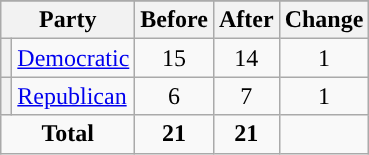<table class="wikitable" style="text-align:center;">
<tr>
</tr>
<tr>
<th colspan=2>Party</th>
<th>Before</th>
<th>After</th>
<th>Change</th>
</tr>
<tr>
<th style="background-color:"></th>
<td style="text-align:left;"><a href='#'>Democratic</a></td>
<td>15</td>
<td>14</td>
<td> 1</td>
</tr>
<tr>
<th style="background-color:"></th>
<td style="text-align:left;"><a href='#'>Republican</a></td>
<td>6</td>
<td>7</td>
<td> 1</td>
</tr>
<tr>
<td colspan=2><strong>Total</strong></td>
<td><strong>21</strong></td>
<td><strong>21</strong></td>
<td></td>
</tr>
</table>
